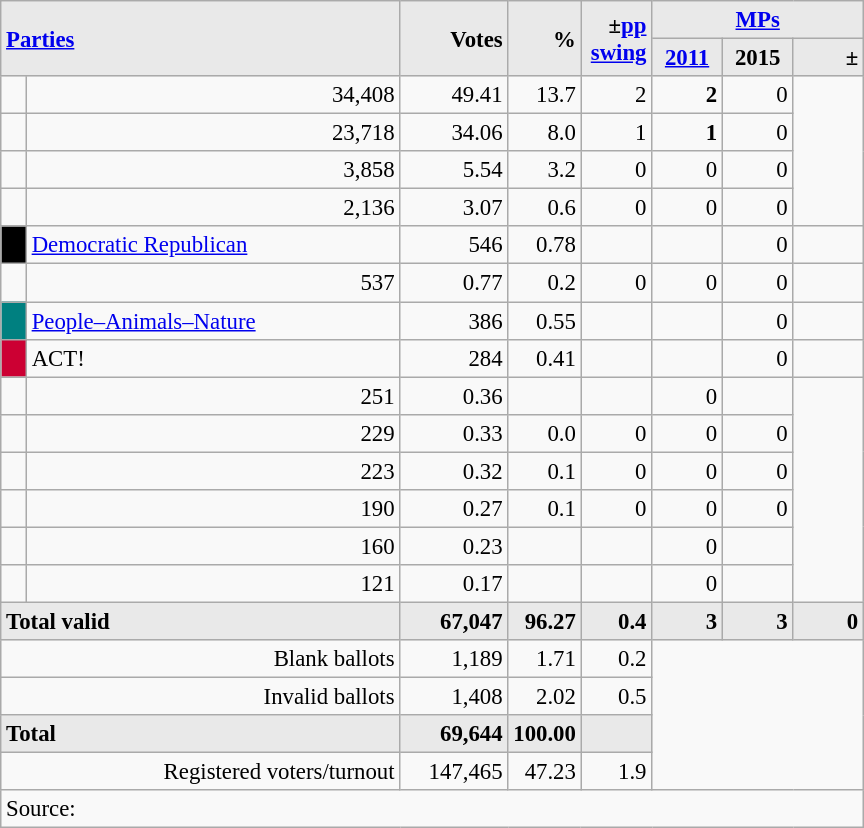<table class="wikitable" style="text-align:right; font-size:95%;">
<tr>
<th rowspan="2" colspan="2" style="background:#e9e9e9; text-align:left;" alignleft><a href='#'>Parties</a></th>
<th rowspan="2" style="background:#e9e9e9; text-align:right;">Votes</th>
<th rowspan="2" style="background:#e9e9e9; text-align:right;">%</th>
<th rowspan="2" style="background:#e9e9e9; text-align:right;">±<a href='#'>pp</a> <a href='#'>swing</a></th>
<th colspan="3" style="background:#e9e9e9; text-align:center;"><a href='#'>MPs</a></th>
</tr>
<tr style="background-color:#E9E9E9">
<th style="background-color:#E9E9E9;text-align:center;"><a href='#'>2011</a></th>
<th style="background-color:#E9E9E9;text-align:center;">2015</th>
<th style="background:#e9e9e9; text-align:right;">±</th>
</tr>
<tr>
<td> </td>
<td>34,408</td>
<td>49.41</td>
<td>13.7</td>
<td>2</td>
<td><strong>2</strong></td>
<td>0</td>
</tr>
<tr>
<td></td>
<td>23,718</td>
<td>34.06</td>
<td>8.0</td>
<td>1</td>
<td><strong>1</strong></td>
<td>0</td>
</tr>
<tr>
<td></td>
<td>3,858</td>
<td>5.54</td>
<td>3.2</td>
<td>0</td>
<td>0</td>
<td>0</td>
</tr>
<tr>
<td></td>
<td>2,136</td>
<td>3.07</td>
<td>0.6</td>
<td>0</td>
<td>0</td>
<td>0</td>
</tr>
<tr>
<td style="width: 10px" bgcolor=black align="center"></td>
<td align=left><a href='#'>Democratic Republican</a></td>
<td>546</td>
<td>0.78</td>
<td></td>
<td></td>
<td>0</td>
<td></td>
</tr>
<tr>
<td></td>
<td>537</td>
<td>0.77</td>
<td>0.2</td>
<td>0</td>
<td>0</td>
<td>0</td>
</tr>
<tr>
<td style="width: 10px" bgcolor="teal" align="center"></td>
<td align="left"><a href='#'>People–Animals–Nature</a></td>
<td>386</td>
<td>0.55</td>
<td></td>
<td></td>
<td>0</td>
<td></td>
</tr>
<tr>
<td style="width:10px; background:#CC0033; text-align:center;"></td>
<td style="text-align:left;">ACT! </td>
<td>284</td>
<td>0.41</td>
<td></td>
<td></td>
<td>0</td>
<td></td>
</tr>
<tr>
<td></td>
<td>251</td>
<td>0.36</td>
<td></td>
<td></td>
<td>0</td>
<td></td>
</tr>
<tr>
<td></td>
<td>229</td>
<td>0.33</td>
<td>0.0</td>
<td>0</td>
<td>0</td>
<td>0</td>
</tr>
<tr>
<td></td>
<td>223</td>
<td>0.32</td>
<td>0.1</td>
<td>0</td>
<td>0</td>
<td>0</td>
</tr>
<tr>
<td></td>
<td>190</td>
<td>0.27</td>
<td>0.1</td>
<td>0</td>
<td>0</td>
<td>0</td>
</tr>
<tr>
<td></td>
<td>160</td>
<td>0.23</td>
<td></td>
<td></td>
<td>0</td>
<td></td>
</tr>
<tr>
<td></td>
<td>121</td>
<td>0.17</td>
<td></td>
<td></td>
<td>0</td>
<td></td>
</tr>
<tr>
<td colspan=2 align=left style="background-color:#E9E9E9"><strong>Total valid</strong></td>
<td width="65" align="right" style="background-color:#E9E9E9"><strong>67,047</strong></td>
<td width="40" align="right" style="background-color:#E9E9E9"><strong>96.27</strong></td>
<td width="40" align="right" style="background-color:#E9E9E9"><strong>0.4</strong></td>
<td width="40" align="right" style="background-color:#E9E9E9"><strong>3</strong></td>
<td width="40" align="right" style="background-color:#E9E9E9"><strong>3</strong></td>
<td width="40" align="right" style="background-color:#E9E9E9"><strong>0</strong></td>
</tr>
<tr>
<td colspan=2>Blank ballots</td>
<td>1,189</td>
<td>1.71</td>
<td>0.2</td>
<td colspan=4 rowspan=4></td>
</tr>
<tr>
<td colspan=2>Invalid ballots</td>
<td>1,408</td>
<td>2.02</td>
<td>0.5</td>
</tr>
<tr>
<td colspan=2 width="259" align=left style="background-color:#E9E9E9"><strong>Total</strong></td>
<td width="50" align="right" style="background-color:#E9E9E9"><strong>69,644</strong></td>
<td width="40" align="right" style="background-color:#E9E9E9"><strong>100.00</strong></td>
<td width="40" align="right" style="background-color:#E9E9E9"></td>
</tr>
<tr>
<td colspan=2>Registered voters/turnout</td>
<td>147,465</td>
<td>47.23</td>
<td>1.9</td>
</tr>
<tr>
<td colspan=11 align=left>Source: </td>
</tr>
</table>
